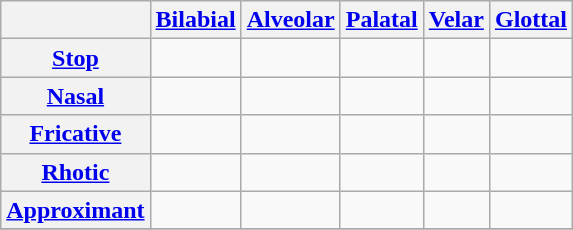<table class="wikitable" style="text-align: center">
<tr>
<th colspan="2"></th>
<th><a href='#'>Bilabial</a></th>
<th><a href='#'>Alveolar</a></th>
<th><a href='#'>Palatal</a></th>
<th><a href='#'>Velar</a></th>
<th><a href='#'>Glottal</a></th>
</tr>
<tr>
<th colspan=2><a href='#'>Stop</a></th>
<td></td>
<td></td>
<td></td>
<td></td>
<td></td>
</tr>
<tr>
<th colspan=2><a href='#'>Nasal</a></th>
<td></td>
<td></td>
<td></td>
<td></td>
<td></td>
</tr>
<tr>
<th colspan=2><a href='#'>Fricative</a></th>
<td></td>
<td></td>
<td></td>
<td></td>
<td></td>
</tr>
<tr>
<th colspan=2><a href='#'>Rhotic</a></th>
<td></td>
<td></td>
<td></td>
<td></td>
<td></td>
</tr>
<tr>
<th colspan=2><a href='#'>Approximant</a></th>
<td></td>
<td></td>
<td></td>
<td></td>
<td></td>
</tr>
<tr>
</tr>
</table>
